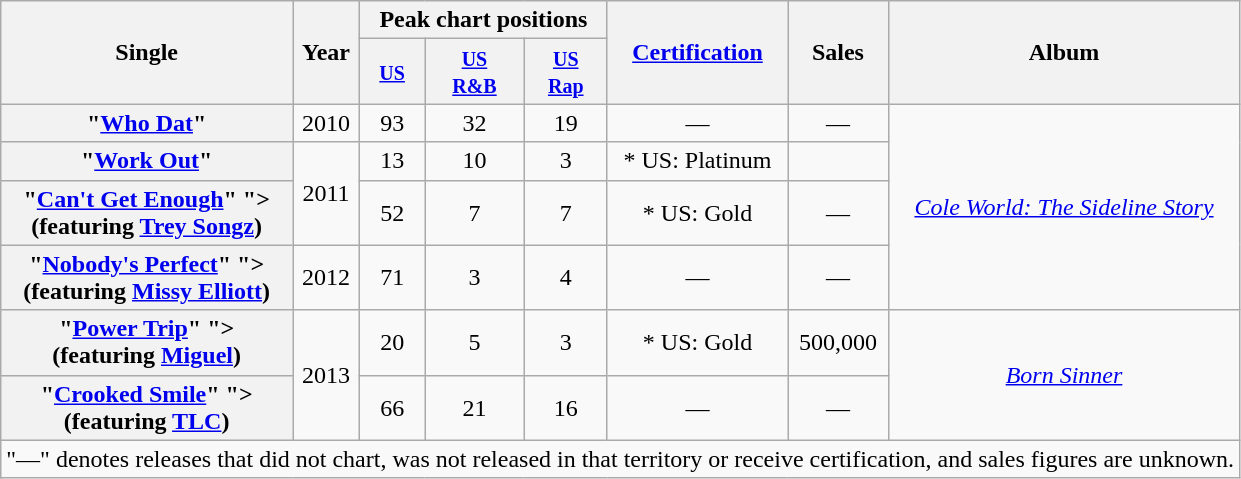<table class="wikitable plainrowheaders" style="text-align:center;" border="1">
<tr>
<th rowspan="2">Single</th>
<th rowspan="2">Year</th>
<th colspan="3">Peak chart positions</th>
<th rowspan="2"><a href='#'>Certification</a></th>
<th rowspan="2">Sales</th>
<th rowspan="2">Album</th>
</tr>
<tr>
<th scope="col" "width:3em;font-size:80%;"><small><a href='#'>US</a></small><br></th>
<th scope="col" "width:3em;font-size:80%;"><small><a href='#'>US<br>R&B</a></small><br></th>
<th scope="col" "width:3em;font-size:80%;"><small><a href='#'>US<br>Rap</a></small></th>
</tr>
<tr>
<th scope="row">"<a href='#'>Who Dat</a>"</th>
<td rowspan="1">2010</td>
<td>93</td>
<td>32</td>
<td>19</td>
<td>—</td>
<td>—</td>
<td rowspan="4"><em><a href='#'>Cole World: The Sideline Story</a></em></td>
</tr>
<tr>
<th scope="row">"<a href='#'>Work Out</a>"</th>
<td rowspan="2">2011</td>
<td>13</td>
<td>10</td>
<td>3</td>
<td>* US: Platinum</td>
<td></td>
</tr>
<tr>
<th scope="row">"<a href='#'>Can't Get Enough</a>" <span>"><br>(featuring <a href='#'>Trey Songz</a>)</span></th>
<td>52</td>
<td>7</td>
<td>7</td>
<td>* US: Gold</td>
<td>—</td>
</tr>
<tr>
<th scope="row">"<a href='#'>Nobody's Perfect</a>" <span>"><br>(featuring <a href='#'>Missy Elliott</a>)</span></th>
<td>2012</td>
<td>71</td>
<td>3</td>
<td>4</td>
<td>—</td>
<td>—</td>
</tr>
<tr>
<th scope="row">"<a href='#'>Power Trip</a>" <span>"><br>(featuring <a href='#'>Miguel</a>)</span></th>
<td rowspan="2">2013</td>
<td>20</td>
<td>5</td>
<td>3</td>
<td>* US: Gold</td>
<td>500,000</td>
<td rowspan="2"><em><a href='#'>Born Sinner</a></em></td>
</tr>
<tr>
<th scope="row">"<a href='#'>Crooked Smile</a>" <span>"><br>(featuring <a href='#'>TLC</a>)</span></th>
<td>66</td>
<td>21</td>
<td>16</td>
<td>—</td>
<td>—</td>
</tr>
<tr>
<td colspan="15" "font-size:9pt">"—" denotes releases that did not chart, was not released in that territory or receive certification, and sales figures are unknown.</td>
</tr>
</table>
